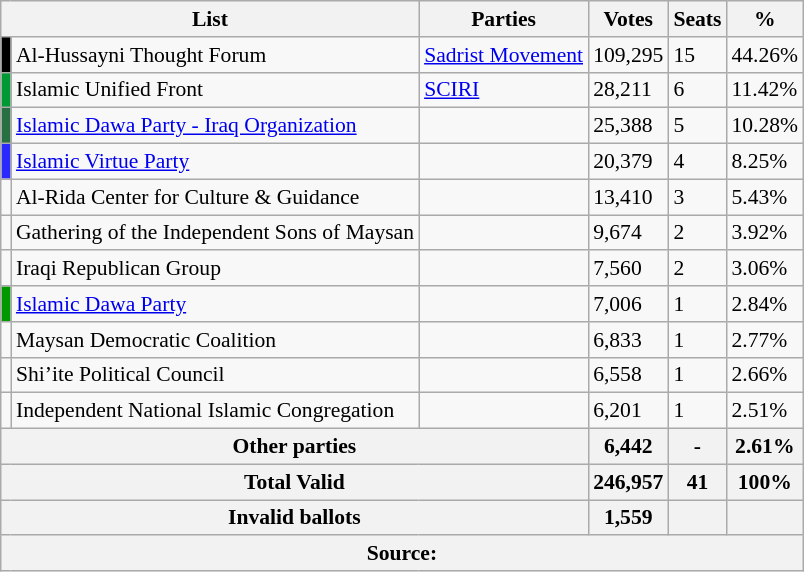<table class="wikitable" style="border:1px solid #8888aa; background:#f8f8f8; padding:0; font-size:90%;">
<tr>
<th colspan=2>List</th>
<th>Parties</th>
<th>Votes</th>
<th>Seats</th>
<th>%</th>
</tr>
<tr>
<td bgcolor="#000000"></td>
<td>Al-Hussayni Thought Forum</td>
<td><a href='#'>Sadrist Movement</a></td>
<td>109,295</td>
<td>15</td>
<td>44.26%</td>
</tr>
<tr>
<td bgcolor="#009933"></td>
<td>Islamic Unified Front</td>
<td><a href='#'>SCIRI</a></td>
<td>28,211</td>
<td>6</td>
<td>11.42%</td>
</tr>
<tr>
<td bgcolor="#286F42"></td>
<td><a href='#'>Islamic Dawa Party - Iraq Organization</a></td>
<td></td>
<td>25,388</td>
<td>5</td>
<td>10.28%</td>
</tr>
<tr>
<td bgcolor="#2929FD"></td>
<td><a href='#'>Islamic Virtue Party</a></td>
<td></td>
<td>20,379</td>
<td>4</td>
<td>8.25%</td>
</tr>
<tr>
<td></td>
<td>Al-Rida Center for Culture & Guidance</td>
<td></td>
<td>13,410</td>
<td>3</td>
<td>5.43%</td>
</tr>
<tr>
<td></td>
<td>Gathering of the Independent Sons of Maysan</td>
<td></td>
<td>9,674</td>
<td>2</td>
<td>3.92%</td>
</tr>
<tr>
<td></td>
<td>Iraqi Republican Group</td>
<td></td>
<td>7,560</td>
<td>2</td>
<td>3.06%</td>
</tr>
<tr>
<td bgcolor="#009900"></td>
<td><a href='#'>Islamic Dawa Party</a></td>
<td></td>
<td>7,006</td>
<td>1</td>
<td>2.84%</td>
</tr>
<tr>
<td></td>
<td>Maysan Democratic Coalition</td>
<td></td>
<td>6,833</td>
<td>1</td>
<td>2.77%</td>
</tr>
<tr>
<td></td>
<td>Shi’ite Political Council</td>
<td></td>
<td>6,558</td>
<td>1</td>
<td>2.66%</td>
</tr>
<tr>
<td></td>
<td>Independent National Islamic Congregation</td>
<td></td>
<td>6,201</td>
<td>1</td>
<td>2.51%</td>
</tr>
<tr>
<th colspan=3>Other parties</th>
<th>6,442</th>
<th>-</th>
<th>2.61%</th>
</tr>
<tr>
<th colspan=3><strong>Total Valid</strong></th>
<th><strong>246,957</strong></th>
<th><strong>41</strong></th>
<th><strong>100%</strong></th>
</tr>
<tr>
<th colspan=3>Invalid ballots</th>
<th>1,559</th>
<th></th>
<th></th>
</tr>
<tr class="unsortable">
<th align=left colspan=6>Source:  </th>
</tr>
</table>
